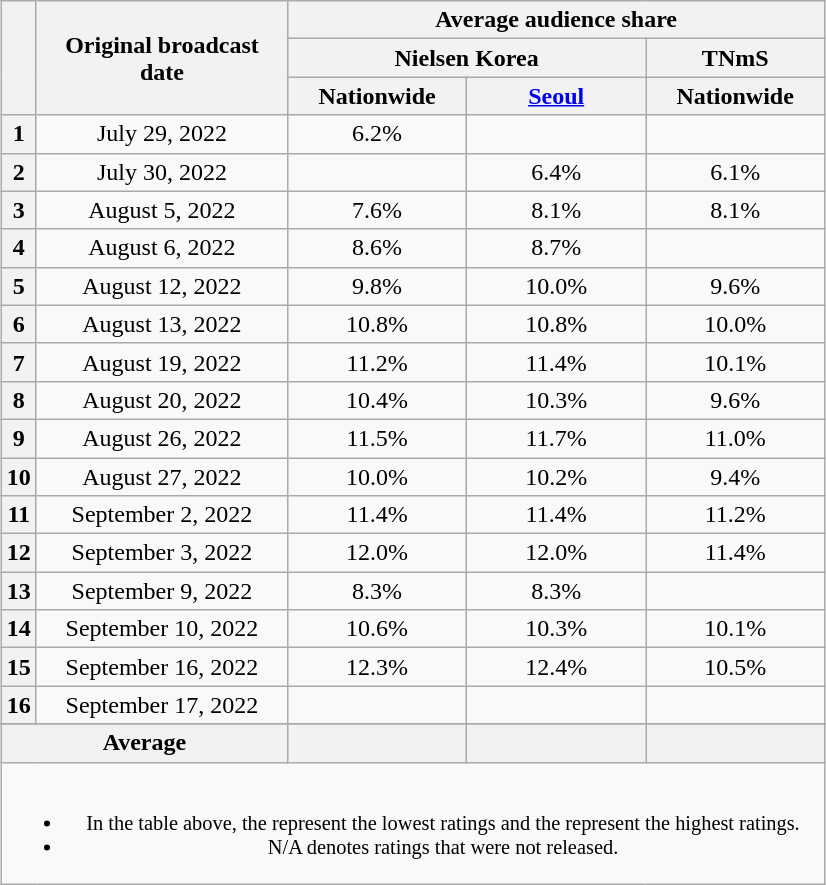<table class="wikitable" style="text-align:center; max-width:550px; margin-left:auto; margin-right:auto">
<tr>
<th scope="col" rowspan="3"></th>
<th scope="col" rowspan="3">Original broadcast date</th>
<th scope="col" colspan="3">Average audience share</th>
</tr>
<tr>
<th scope="col" colspan="2">Nielsen Korea</th>
<th scope="col">TNmS</th>
</tr>
<tr>
<th scope="col" style="width:7em">Nationwide</th>
<th scope="col" style="width:7em"><a href='#'>Seoul</a></th>
<th scope="col" style="width:7em">Nationwide</th>
</tr>
<tr>
<th scope="col">1</th>
<td>July 29, 2022</td>
<td>6.2% </td>
<td><strong></strong> </td>
<td><strong></strong> </td>
</tr>
<tr>
<th scope="col">2</th>
<td>July 30, 2022</td>
<td><strong></strong> </td>
<td>6.4% </td>
<td>6.1% </td>
</tr>
<tr>
<th scope="col">3</th>
<td>August 5, 2022</td>
<td>7.6% </td>
<td>8.1% </td>
<td>8.1% </td>
</tr>
<tr>
<th scope="col">4</th>
<td>August 6, 2022</td>
<td>8.6% </td>
<td>8.7% </td>
<td></td>
</tr>
<tr>
<th scope="col">5</th>
<td>August 12, 2022</td>
<td>9.8% </td>
<td>10.0% </td>
<td>9.6% </td>
</tr>
<tr>
<th scope="col">6</th>
<td>August 13, 2022</td>
<td>10.8% </td>
<td>10.8% </td>
<td>10.0% </td>
</tr>
<tr>
<th scope="col">7</th>
<td>August 19, 2022</td>
<td>11.2% </td>
<td>11.4% </td>
<td>10.1% </td>
</tr>
<tr>
<th scope="col">8</th>
<td>August 20, 2022</td>
<td>10.4% </td>
<td>10.3% </td>
<td>9.6% </td>
</tr>
<tr>
<th scope="col">9</th>
<td>August 26, 2022</td>
<td>11.5% </td>
<td>11.7% </td>
<td>11.0% </td>
</tr>
<tr>
<th scope="col">10</th>
<td>August 27, 2022</td>
<td>10.0% </td>
<td>10.2% </td>
<td>9.4% </td>
</tr>
<tr>
<th scope="col">11</th>
<td>September 2, 2022</td>
<td>11.4% </td>
<td>11.4% </td>
<td>11.2% </td>
</tr>
<tr>
<th scope="col">12</th>
<td>September 3, 2022</td>
<td>12.0% </td>
<td>12.0% </td>
<td>11.4% </td>
</tr>
<tr>
<th scope="col">13</th>
<td>September 9, 2022</td>
<td>8.3% </td>
<td>8.3% </td>
<td></td>
</tr>
<tr>
<th scope="col">14</th>
<td>September 10, 2022</td>
<td>10.6% </td>
<td>10.3% </td>
<td>10.1% </td>
</tr>
<tr>
<th scope="col">15</th>
<td>September 16, 2022</td>
<td>12.3% </td>
<td>12.4% </td>
<td>10.5% </td>
</tr>
<tr>
<th scope="col">16</th>
<td>September 17, 2022</td>
<td><strong></strong> </td>
<td><strong></strong> </td>
<td><strong></strong> </td>
</tr>
<tr>
</tr>
<tr>
<th scope="col" colspan="2">Average</th>
<th scope="col"></th>
<th scope="col"></th>
<th scope="col"></th>
</tr>
<tr>
<td colspan="5" style="font-size:85%"><br><ul><li>In the table above, the <strong></strong> represent the lowest ratings and the <strong></strong> represent the highest ratings.</li><li>N/A denotes ratings that were not released.</li></ul></td>
</tr>
</table>
